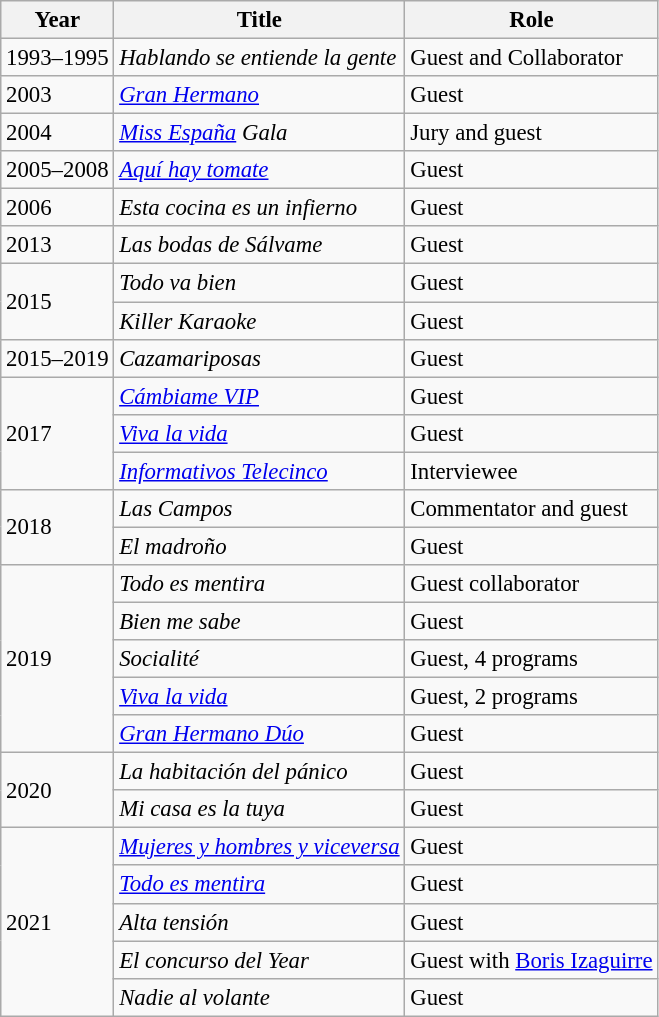<table class="wikitable" style="font-size:95%;">
<tr>
<th>Year</th>
<th>Title</th>
<th>Role</th>
</tr>
<tr>
<td>1993–1995</td>
<td><em>Hablando se entiende la gente</em></td>
<td>Guest and Collaborator</td>
</tr>
<tr>
<td>2003</td>
<td><em><a href='#'>Gran Hermano</a></em></td>
<td>Guest</td>
</tr>
<tr>
<td>2004</td>
<td><em><a href='#'>Miss España</a> Gala</em></td>
<td>Jury and guest</td>
</tr>
<tr>
<td>2005–2008</td>
<td><em><a href='#'>Aquí hay tomate</a></em></td>
<td>Guest</td>
</tr>
<tr>
<td>2006</td>
<td><em>Esta cocina es un infierno</em></td>
<td>Guest</td>
</tr>
<tr>
<td>2013</td>
<td><em>Las bodas de Sálvame</em></td>
<td>Guest</td>
</tr>
<tr>
<td rowspan="2">2015</td>
<td><em>Todo va bien</em></td>
<td>Guest</td>
</tr>
<tr>
<td><em>Killer Karaoke</em></td>
<td>Guest</td>
</tr>
<tr>
<td>2015–2019</td>
<td><em>Cazamariposas</em></td>
<td>Guest</td>
</tr>
<tr>
<td rowspan="3">2017</td>
<td><em><a href='#'>Cámbiame VIP</a></em></td>
<td>Guest</td>
</tr>
<tr>
<td><em><a href='#'>Viva la vida</a></em></td>
<td>Guest</td>
</tr>
<tr>
<td><em><a href='#'>Informativos Telecinco</a></em></td>
<td>Interviewee</td>
</tr>
<tr>
<td rowspan="2">2018</td>
<td><em>Las Campos</em></td>
<td>Commentator and guest</td>
</tr>
<tr>
<td><em>El madroño</em></td>
<td>Guest</td>
</tr>
<tr>
<td rowspan="5">2019</td>
<td><em>Todo es mentira</em></td>
<td>Guest collaborator</td>
</tr>
<tr>
<td><em>Bien me sabe</em></td>
<td>Guest</td>
</tr>
<tr>
<td><em>Socialité</em></td>
<td>Guest, 4 programs</td>
</tr>
<tr>
<td><em><a href='#'>Viva la vida</a></em></td>
<td>Guest, 2 programs</td>
</tr>
<tr>
<td><em><a href='#'>Gran Hermano Dúo</a></em></td>
<td>Guest</td>
</tr>
<tr>
<td rowspan="2">2020</td>
<td><em>La habitación del pánico</em></td>
<td>Guest</td>
</tr>
<tr>
<td><em>Mi casa es la tuya</em></td>
<td>Guest</td>
</tr>
<tr>
<td rowspan="5">2021</td>
<td><em><a href='#'>Mujeres y hombres y viceversa</a></em></td>
<td>Guest</td>
</tr>
<tr>
<td><em><a href='#'>Todo es mentira</a></em></td>
<td>Guest</td>
</tr>
<tr>
<td><em>Alta tensión</em></td>
<td>Guest</td>
</tr>
<tr>
<td><em>El concurso del Year</em></td>
<td>Guest with <a href='#'>Boris Izaguirre</a></td>
</tr>
<tr>
<td><em>Nadie al volante</em></td>
<td>Guest</td>
</tr>
</table>
